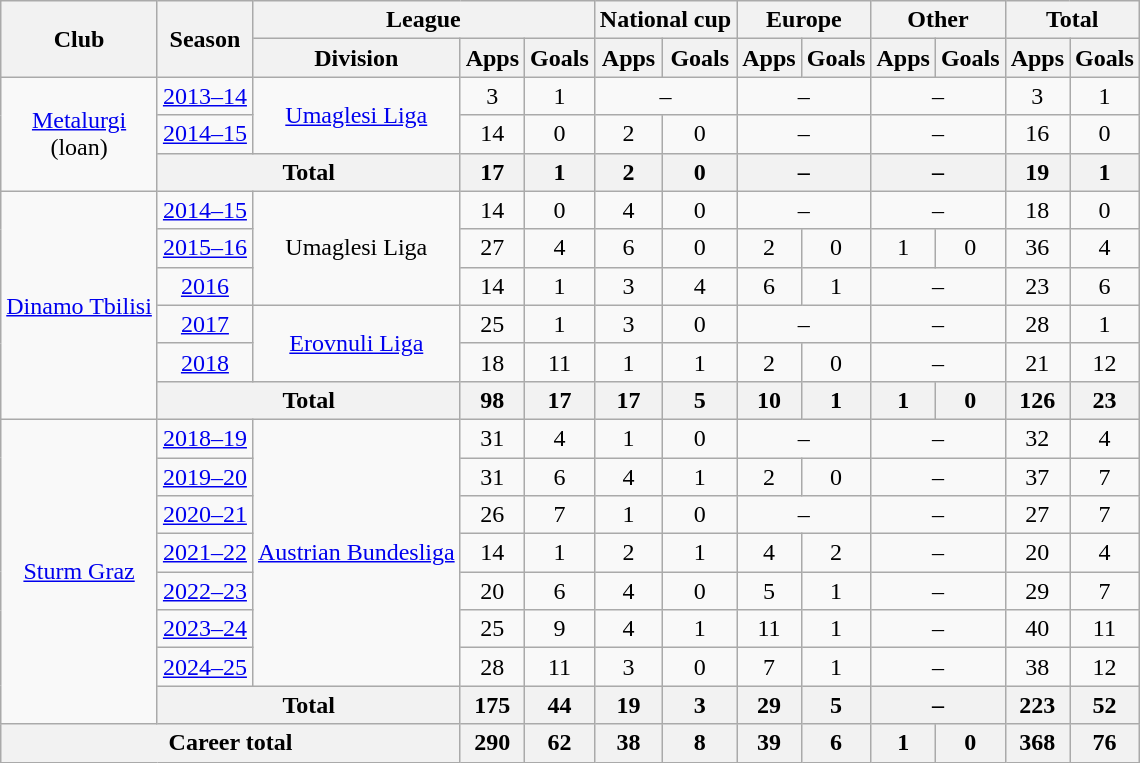<table class="wikitable" style="text-align:center">
<tr>
<th rowspan="2">Club</th>
<th rowspan="2">Season</th>
<th colspan="3">League</th>
<th colspan="2">National cup</th>
<th colspan="2">Europe</th>
<th colspan="2">Other</th>
<th colspan="2">Total</th>
</tr>
<tr>
<th>Division</th>
<th>Apps</th>
<th>Goals</th>
<th>Apps</th>
<th>Goals</th>
<th>Apps</th>
<th>Goals</th>
<th>Apps</th>
<th>Goals</th>
<th>Apps</th>
<th>Goals</th>
</tr>
<tr>
<td rowspan="3"><a href='#'>Metalurgi</a> <br>(loan)</td>
<td><a href='#'>2013–14</a></td>
<td rowspan="2"><a href='#'>Umaglesi Liga</a></td>
<td>3</td>
<td>1</td>
<td colspan="2">–</td>
<td colspan="2">–</td>
<td colspan="2">–</td>
<td>3</td>
<td>1</td>
</tr>
<tr>
<td><a href='#'>2014–15</a></td>
<td>14</td>
<td>0</td>
<td>2</td>
<td>0</td>
<td colspan="2">–</td>
<td colspan="2">–</td>
<td>16</td>
<td>0</td>
</tr>
<tr>
<th colspan="2">Total</th>
<th>17</th>
<th>1</th>
<th>2</th>
<th>0</th>
<th colspan="2">–</th>
<th colspan="2">–</th>
<th>19</th>
<th>1</th>
</tr>
<tr>
<td rowspan="6"><a href='#'>Dinamo Tbilisi</a></td>
<td><a href='#'>2014–15</a></td>
<td rowspan="3">Umaglesi Liga</td>
<td>14</td>
<td>0</td>
<td>4</td>
<td>0</td>
<td colspan="2">–</td>
<td colspan="2">–</td>
<td>18</td>
<td>0</td>
</tr>
<tr>
<td><a href='#'>2015–16</a></td>
<td>27</td>
<td>4</td>
<td>6</td>
<td>0</td>
<td>2</td>
<td>0</td>
<td>1</td>
<td>0</td>
<td>36</td>
<td>4</td>
</tr>
<tr>
<td><a href='#'>2016</a></td>
<td>14</td>
<td>1</td>
<td>3</td>
<td>4</td>
<td>6</td>
<td>1</td>
<td colspan="2">–</td>
<td>23</td>
<td>6</td>
</tr>
<tr>
<td><a href='#'>2017</a></td>
<td rowspan="2"><a href='#'>Erovnuli Liga</a></td>
<td>25</td>
<td>1</td>
<td>3</td>
<td>0</td>
<td colspan="2">–</td>
<td colspan="2">–</td>
<td>28</td>
<td>1</td>
</tr>
<tr>
<td><a href='#'>2018</a></td>
<td>18</td>
<td>11</td>
<td>1</td>
<td>1</td>
<td>2</td>
<td>0</td>
<td colspan="2">–</td>
<td>21</td>
<td>12</td>
</tr>
<tr>
<th colspan="2">Total</th>
<th>98</th>
<th>17</th>
<th>17</th>
<th>5</th>
<th>10</th>
<th>1</th>
<th>1</th>
<th>0</th>
<th>126</th>
<th>23</th>
</tr>
<tr>
<td rowspan=8><a href='#'>Sturm Graz</a></td>
<td><a href='#'>2018–19</a></td>
<td rowspan="7"><a href='#'>Austrian Bundesliga</a></td>
<td>31</td>
<td>4</td>
<td>1</td>
<td>0</td>
<td colspan="2">–</td>
<td colspan="2">–</td>
<td>32</td>
<td>4</td>
</tr>
<tr>
<td><a href='#'>2019–20</a></td>
<td>31</td>
<td>6</td>
<td>4</td>
<td>1</td>
<td>2</td>
<td>0</td>
<td colspan="2">–</td>
<td>37</td>
<td>7</td>
</tr>
<tr>
<td><a href='#'>2020–21</a></td>
<td>26</td>
<td>7</td>
<td>1</td>
<td>0</td>
<td colspan="2">–</td>
<td colspan="2">–</td>
<td>27</td>
<td>7</td>
</tr>
<tr>
<td><a href='#'>2021–22</a></td>
<td>14</td>
<td>1</td>
<td>2</td>
<td>1</td>
<td>4</td>
<td>2</td>
<td colspan="2">–</td>
<td>20</td>
<td>4</td>
</tr>
<tr>
<td><a href='#'>2022–23</a></td>
<td>20</td>
<td>6</td>
<td>4</td>
<td>0</td>
<td>5</td>
<td>1</td>
<td colspan="2">–</td>
<td>29</td>
<td>7</td>
</tr>
<tr>
<td><a href='#'>2023–24</a></td>
<td>25</td>
<td>9</td>
<td>4</td>
<td>1</td>
<td>11</td>
<td>1</td>
<td colspan="2">–</td>
<td>40</td>
<td>11</td>
</tr>
<tr>
<td><a href='#'>2024–25</a></td>
<td>28</td>
<td>11</td>
<td>3</td>
<td>0</td>
<td>7</td>
<td>1</td>
<td colspan="2">–</td>
<td>38</td>
<td>12</td>
</tr>
<tr>
<th colspan="2">Total</th>
<th>175</th>
<th>44</th>
<th>19</th>
<th>3</th>
<th>29</th>
<th>5</th>
<th colspan="2">–</th>
<th>223</th>
<th>52</th>
</tr>
<tr>
<th colspan="3">Career total</th>
<th>290</th>
<th>62</th>
<th>38</th>
<th>8</th>
<th>39</th>
<th>6</th>
<th>1</th>
<th>0</th>
<th>368</th>
<th>76</th>
</tr>
</table>
